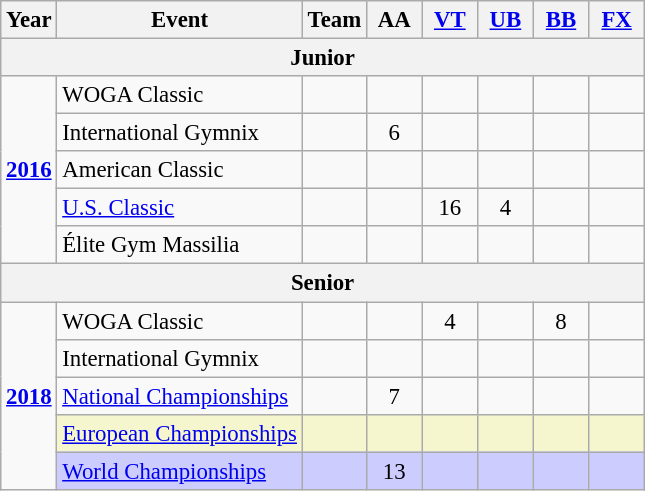<table class="wikitable" style="text-align:center; font-size:95%;">
<tr>
<th align=center>Year</th>
<th align=center>Event</th>
<th style="width:30px;">Team</th>
<th style="width:30px;">AA</th>
<th style="width:30px;"><a href='#'>VT</a></th>
<th style="width:30px;"><a href='#'>UB</a></th>
<th style="width:30px;"><a href='#'>BB</a></th>
<th style="width:30px;"><a href='#'>FX</a></th>
</tr>
<tr>
<th colspan="8"><strong>Junior</strong></th>
</tr>
<tr>
<td rowspan="5"><strong><a href='#'>2016</a></strong></td>
<td align=left>WOGA Classic</td>
<td></td>
<td></td>
<td></td>
<td></td>
<td></td>
<td></td>
</tr>
<tr>
<td align=left>International Gymnix</td>
<td></td>
<td>6</td>
<td></td>
<td></td>
<td></td>
<td></td>
</tr>
<tr>
<td align=left>American Classic</td>
<td></td>
<td></td>
<td></td>
<td></td>
<td></td>
<td></td>
</tr>
<tr>
<td align=left><a href='#'>U.S. Classic</a></td>
<td></td>
<td></td>
<td>16</td>
<td>4</td>
<td></td>
<td></td>
</tr>
<tr>
<td align=left>Élite Gym Massilia</td>
<td></td>
<td></td>
<td></td>
<td></td>
<td></td>
<td></td>
</tr>
<tr>
<th colspan="8"><strong>Senior</strong></th>
</tr>
<tr>
<td rowspan="5"><strong><a href='#'>2018</a></strong></td>
<td align=left>WOGA Classic</td>
<td></td>
<td></td>
<td>4</td>
<td></td>
<td>8</td>
<td></td>
</tr>
<tr>
<td align=left>International Gymnix</td>
<td></td>
<td></td>
<td></td>
<td></td>
<td></td>
<td></td>
</tr>
<tr>
<td align=left><a href='#'>National Championships</a></td>
<td></td>
<td>7</td>
<td></td>
<td></td>
<td></td>
<td></td>
</tr>
<tr bgcolor=#F5F6CE>
<td align=left><a href='#'>European Championships</a></td>
<td></td>
<td></td>
<td></td>
<td></td>
<td></td>
<td></td>
</tr>
<tr bgcolor=#CCCCFF>
<td align=left><a href='#'>World Championships</a></td>
<td></td>
<td>13</td>
<td></td>
<td></td>
<td></td>
<td></td>
</tr>
</table>
